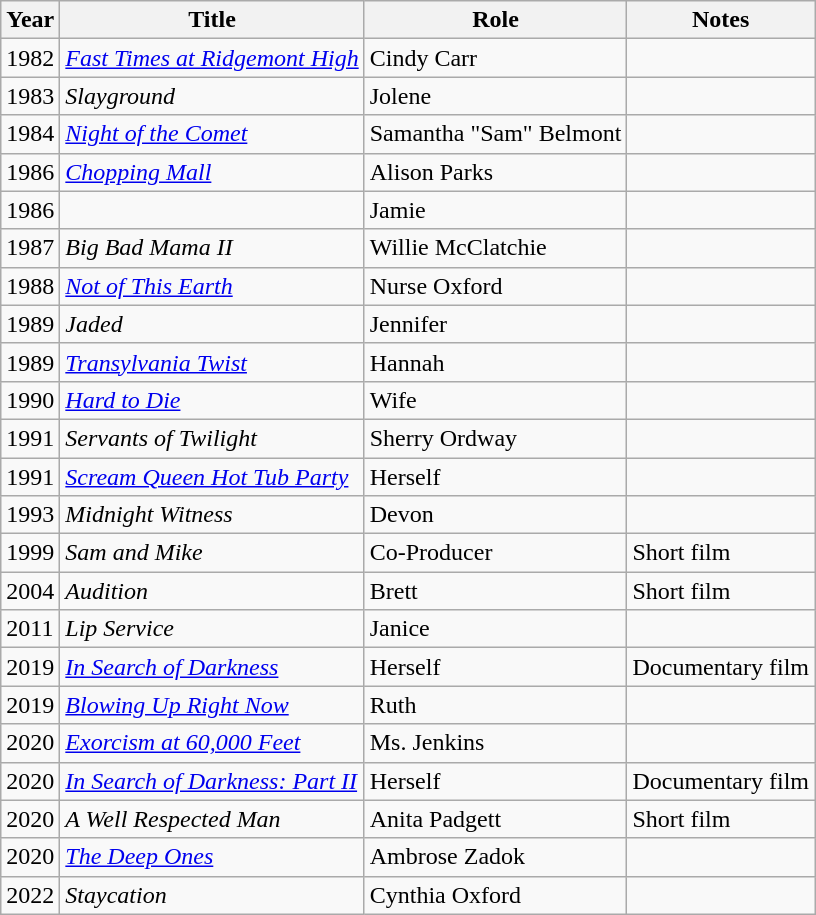<table class="wikitable sortable">
<tr>
<th>Year</th>
<th>Title</th>
<th>Role</th>
<th class="unsortable">Notes</th>
</tr>
<tr>
<td>1982</td>
<td><em><a href='#'>Fast Times at Ridgemont High</a></em></td>
<td>Cindy Carr</td>
<td></td>
</tr>
<tr>
<td>1983</td>
<td><em>Slayground</em></td>
<td>Jolene</td>
<td></td>
</tr>
<tr>
<td>1984</td>
<td><em><a href='#'>Night of the Comet</a></em></td>
<td>Samantha "Sam" Belmont</td>
<td></td>
</tr>
<tr>
<td>1986</td>
<td><em><a href='#'>Chopping Mall</a></em></td>
<td>Alison Parks</td>
<td></td>
</tr>
<tr>
<td>1986</td>
<td><em></em></td>
<td>Jamie</td>
<td></td>
</tr>
<tr>
<td>1987</td>
<td><em> Big Bad Mama II</em></td>
<td>Willie McClatchie</td>
<td></td>
</tr>
<tr>
<td>1988</td>
<td><em><a href='#'>Not of This Earth</a></em></td>
<td>Nurse Oxford</td>
<td></td>
</tr>
<tr>
<td>1989</td>
<td><em>Jaded</em></td>
<td>Jennifer</td>
<td></td>
</tr>
<tr>
<td>1989</td>
<td><em><a href='#'>Transylvania Twist</a></em></td>
<td>Hannah</td>
<td></td>
</tr>
<tr>
<td>1990</td>
<td><em><a href='#'>Hard to Die</a></em></td>
<td>Wife</td>
<td></td>
</tr>
<tr>
<td>1991</td>
<td><em>Servants of Twilight</em></td>
<td>Sherry Ordway</td>
<td></td>
</tr>
<tr>
<td>1991</td>
<td><em><a href='#'>Scream Queen Hot Tub Party</a></em></td>
<td>Herself</td>
<td></td>
</tr>
<tr>
<td>1993</td>
<td><em> Midnight Witness</em></td>
<td>Devon</td>
<td></td>
</tr>
<tr>
<td>1999</td>
<td><em>Sam and Mike</em></td>
<td>Co-Producer</td>
<td>Short film</td>
</tr>
<tr>
<td>2004</td>
<td><em>Audition</em></td>
<td>Brett</td>
<td>Short film</td>
</tr>
<tr>
<td>2011</td>
<td><em>Lip Service</em></td>
<td>Janice</td>
<td></td>
</tr>
<tr>
<td>2019</td>
<td><em><a href='#'>In Search of Darkness</a></em></td>
<td>Herself</td>
<td>Documentary film</td>
</tr>
<tr>
<td>2019</td>
<td><em><a href='#'>Blowing Up Right Now</a></em></td>
<td>Ruth</td>
<td></td>
</tr>
<tr>
<td>2020</td>
<td><em><a href='#'>Exorcism at 60,000 Feet</a></em></td>
<td>Ms. Jenkins</td>
<td></td>
</tr>
<tr>
<td>2020</td>
<td><em><a href='#'>In Search of Darkness: Part II</a></em></td>
<td>Herself</td>
<td>Documentary film</td>
</tr>
<tr>
<td>2020</td>
<td><em>A Well Respected Man</em></td>
<td>Anita Padgett</td>
<td>Short film</td>
</tr>
<tr>
<td>2020</td>
<td><em><a href='#'>The Deep Ones</a></em></td>
<td>Ambrose Zadok</td>
<td></td>
</tr>
<tr>
<td>2022</td>
<td><em>Staycation</em></td>
<td>Cynthia Oxford</td>
<td></td>
</tr>
</table>
